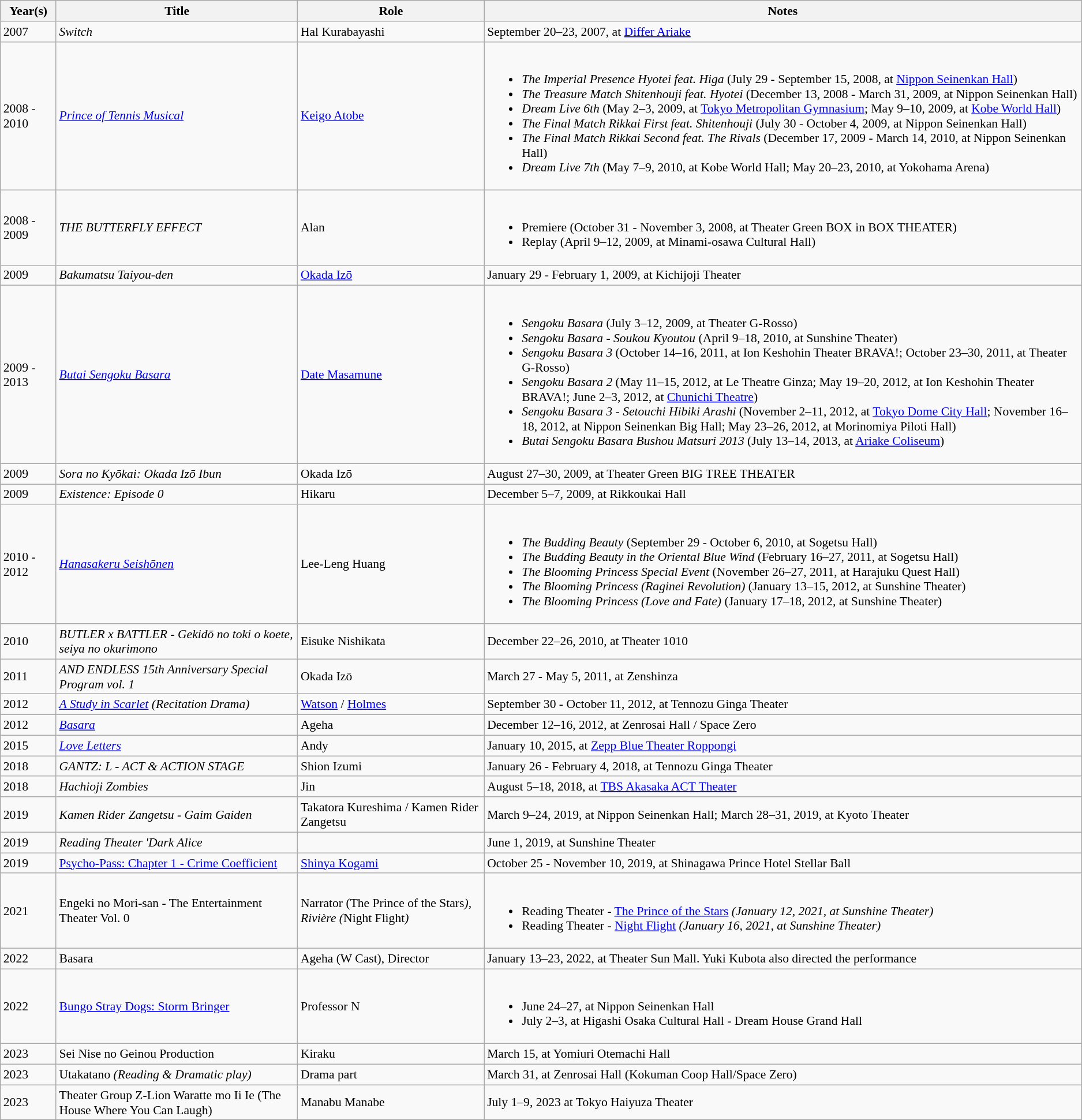<table class="wikitable" style="font-size: 90%;">
<tr>
<th>Year(s)</th>
<th>Title</th>
<th>Role</th>
<th>Notes</th>
</tr>
<tr>
<td>2007</td>
<td><em>Switch</em></td>
<td>Hal Kurabayashi</td>
<td>September 20–23, 2007, at <a href='#'>Differ Ariake</a></td>
</tr>
<tr>
<td>2008 - 2010</td>
<td><em><a href='#'>Prince of Tennis Musical</a></em></td>
<td><a href='#'>Keigo Atobe</a></td>
<td><br><ul><li><em>The Imperial Presence Hyotei feat. Higa</em> (July 29 - September 15, 2008, at <a href='#'>Nippon Seinenkan Hall</a>)</li><li><em>The Treasure Match Shitenhouji feat. Hyotei</em> (December 13, 2008 - March 31, 2009, at Nippon Seinenkan Hall)</li><li><em>Dream Live 6th</em> (May 2–3, 2009, at <a href='#'>Tokyo Metropolitan Gymnasium</a>; May 9–10, 2009, at <a href='#'>Kobe World Hall</a>)</li><li><em>The Final Match Rikkai First feat. Shitenhouji</em> (July 30 - October 4, 2009, at Nippon Seinenkan Hall)</li><li><em>The Final Match Rikkai Second feat. The Rivals</em> (December 17, 2009 - March 14, 2010, at Nippon Seinenkan Hall)</li><li><em>Dream Live 7th</em> (May 7–9, 2010, at Kobe World Hall; May 20–23, 2010, at Yokohama Arena)</li></ul></td>
</tr>
<tr>
<td>2008 - 2009</td>
<td><em>THE BUTTERFLY EFFECT</em></td>
<td>Alan</td>
<td><br><ul><li>Premiere (October 31 - November 3, 2008, at Theater Green BOX in BOX THEATER)</li><li>Replay (April 9–12, 2009, at Minami-osawa Cultural Hall)</li></ul></td>
</tr>
<tr>
<td>2009</td>
<td><em>Bakumatsu Taiyou-den</em></td>
<td><a href='#'>Okada Izō</a></td>
<td>January 29 - February 1, 2009, at Kichijoji Theater</td>
</tr>
<tr>
<td>2009 - 2013</td>
<td><em><a href='#'>Butai Sengoku Basara</a></em></td>
<td><a href='#'>Date Masamune</a></td>
<td><br><ul><li><em>Sengoku Basara</em> (July 3–12, 2009, at Theater G-Rosso)</li><li><em>Sengoku Basara - Soukou Kyoutou</em> (April 9–18, 2010, at Sunshine Theater)</li><li><em>Sengoku Basara 3</em> (October 14–16, 2011, at Ion Keshohin Theater BRAVA!; October 23–30, 2011, at Theater G-Rosso)</li><li><em>Sengoku Basara 2</em> (May 11–15, 2012, at Le Theatre Ginza; May 19–20, 2012, at Ion Keshohin Theater BRAVA!; June 2–3, 2012, at <a href='#'>Chunichi Theatre</a>)</li><li><em>Sengoku Basara 3 - Setouchi Hibiki Arashi</em> (November 2–11, 2012, at <a href='#'>Tokyo Dome City Hall</a>; November 16–18, 2012, at Nippon Seinenkan Big Hall; May 23–26, 2012, at Morinomiya Piloti Hall)</li><li><em>Butai Sengoku Basara Bushou Matsuri 2013</em> (July 13–14, 2013, at <a href='#'>Ariake Coliseum</a>)</li></ul></td>
</tr>
<tr>
<td>2009</td>
<td><em>Sora no Kyōkai: Okada Izō Ibun</em></td>
<td>Okada Izō</td>
<td>August 27–30, 2009, at Theater Green BIG TREE THEATER</td>
</tr>
<tr>
<td>2009</td>
<td><em>Existence: Episode 0</em></td>
<td>Hikaru</td>
<td>December 5–7, 2009, at Rikkoukai Hall</td>
</tr>
<tr>
<td>2010 - 2012</td>
<td><em><a href='#'>Hanasakeru Seishōnen</a></em></td>
<td>Lee-Leng Huang</td>
<td><br><ul><li><em>The Budding Beauty</em> (September 29 - October 6, 2010, at Sogetsu Hall)</li><li><em>The Budding Beauty in the Oriental Blue Wind</em> (February 16–27, 2011, at Sogetsu Hall)</li><li><em>The Blooming Princess Special Event</em> (November 26–27, 2011, at Harajuku Quest Hall)</li><li><em>The Blooming Princess (Raginei Revolution)</em> (January 13–15, 2012, at Sunshine Theater)</li><li><em>The Blooming Princess (Love and Fate)</em> (January 17–18, 2012, at Sunshine Theater)</li></ul></td>
</tr>
<tr>
<td>2010</td>
<td><em>BUTLER x BATTLER - Gekidō no toki o koete, seiya no okurimono</em></td>
<td>Eisuke Nishikata</td>
<td>December 22–26, 2010, at Theater 1010</td>
</tr>
<tr>
<td>2011</td>
<td><em>AND ENDLESS 15th Anniversary Special Program vol. 1</em></td>
<td>Okada Izō</td>
<td>March 27 - May 5, 2011, at Zenshinza</td>
</tr>
<tr>
<td>2012</td>
<td><em><a href='#'>A Study in Scarlet</a> (Recitation Drama)</em></td>
<td><a href='#'>Watson</a> / <a href='#'>Holmes</a></td>
<td>September 30 - October 11, 2012, at Tennozu Ginga Theater</td>
</tr>
<tr>
<td>2012</td>
<td><em><a href='#'>Basara</a></em></td>
<td>Ageha</td>
<td>December 12–16, 2012, at Zenrosai Hall / Space Zero</td>
</tr>
<tr>
<td>2015</td>
<td><em><a href='#'>Love Letters</a></em></td>
<td>Andy</td>
<td>January 10, 2015, at <a href='#'>Zepp Blue Theater Roppongi</a></td>
</tr>
<tr>
<td>2018</td>
<td><em>GANTZ: L - ACT & ACTION STAGE</em></td>
<td>Shion Izumi</td>
<td>January 26 - February 4, 2018, at Tennozu Ginga Theater</td>
</tr>
<tr>
<td>2018</td>
<td><em>Hachioji Zombies</em></td>
<td>Jin</td>
<td>August 5–18, 2018, at <a href='#'>TBS Akasaka ACT Theater</a></td>
</tr>
<tr>
<td>2019</td>
<td><em>Kamen Rider Zangetsu - Gaim Gaiden</em></td>
<td>Takatora Kureshima / Kamen Rider Zangetsu</td>
<td>March 9–24, 2019, at Nippon Seinenkan Hall; March 28–31, 2019, at Kyoto Theater</td>
</tr>
<tr>
<td>2019</td>
<td><em>Reading Theater 'Dark Alice<strong></td>
<td></td>
<td>June 1, 2019, at Sunshine Theater</td>
</tr>
<tr>
<td>2019</td>
<td></em><a href='#'>Psycho-Pass: Chapter 1 - Crime Coefficient</a><em></td>
<td><a href='#'>Shinya Kogami</a></td>
<td>October 25 - November 10, 2019, at Shinagawa Prince Hotel Stellar Ball</td>
</tr>
<tr>
<td>2021</td>
<td></em>Engeki no Mori-san - The Entertainment Theater Vol. 0<em></td>
<td>Narrator (</em>The Prince of the Stars<em>), Rivière (</em>Night Flight<em>)</td>
<td><br><ul><li></em>Reading Theater - <a href='#'>The Prince of the Stars</a><em> (January 12, 2021, at Sunshine Theater)</li><li></em>Reading Theater - <a href='#'>Night Flight</a><em> (January 16, 2021, at Sunshine Theater)</li></ul></td>
</tr>
<tr>
<td>2022</td>
<td></em>Basara<em></td>
<td>Ageha (W Cast), Director</td>
<td>January 13–23, 2022, at Theater Sun Mall. Yuki Kubota also directed the performance</td>
</tr>
<tr>
<td>2022</td>
<td></em><a href='#'>Bungo Stray Dogs: Storm Bringer</a><em></td>
<td>Professor N </td>
<td><br><ul><li>June 24–27, at Nippon Seinenkan Hall</li><li>July 2–3, at Higashi Osaka Cultural Hall - Dream House Grand Hall</li></ul></td>
</tr>
<tr>
<td>2023</td>
<td></em>Sei Nise no Geinou Production<em></td>
<td>Kiraku</td>
<td>March 15, at Yomiuri Otemachi Hall </td>
</tr>
<tr>
<td>2023</td>
<td></em>Utakatano<em> (Reading & Dramatic play)</td>
<td>Drama part</td>
<td>March 31, at Zenrosai Hall (Kokuman Coop Hall/Space Zero) </td>
</tr>
<tr>
<td>2023</td>
<td>Theater Group Z-Lion </em>Waratte mo Ii Ie (The House Where You Can Laugh)<em></td>
<td>Manabu Manabe</td>
<td>July 1–9, 2023 at Tokyo Haiyuza Theater</td>
</tr>
</table>
